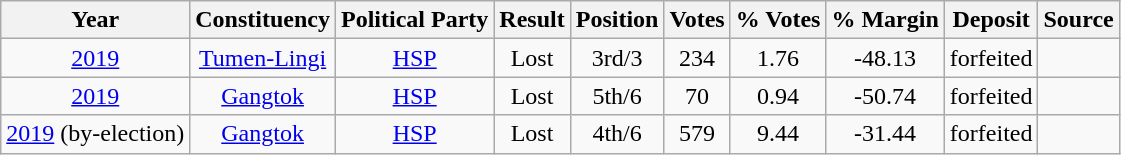<table class="wikitable sortable" style="text-align:center;">
<tr>
<th>Year</th>
<th>Constituency</th>
<th>Political Party</th>
<th>Result</th>
<th>Position</th>
<th>Votes</th>
<th>% Votes</th>
<th>% Margin</th>
<th>Deposit</th>
<th>Source</th>
</tr>
<tr>
<td><a href='#'>2019</a></td>
<td><a href='#'>Tumen-Lingi</a></td>
<td><a href='#'>HSP</a></td>
<td>Lost</td>
<td>3rd/3</td>
<td>234</td>
<td>1.76</td>
<td>-48.13</td>
<td>forfeited</td>
<td></td>
</tr>
<tr>
<td><a href='#'>2019</a></td>
<td><a href='#'>Gangtok</a></td>
<td><a href='#'>HSP</a></td>
<td>Lost</td>
<td>5th/6</td>
<td>70</td>
<td>0.94</td>
<td>-50.74</td>
<td>forfeited</td>
<td></td>
</tr>
<tr>
<td><a href='#'>2019</a> (by-election)</td>
<td><a href='#'>Gangtok</a></td>
<td><a href='#'>HSP</a></td>
<td>Lost</td>
<td>4th/6</td>
<td>579</td>
<td>9.44</td>
<td>-31.44</td>
<td>forfeited</td>
<td></td>
</tr>
</table>
